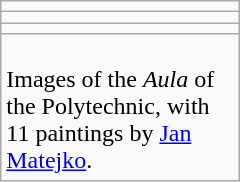<table class=wikitable align=right width=160px style="margin-right:0em">
<tr>
<td></td>
</tr>
<tr>
<td></td>
</tr>
<tr>
<td></td>
</tr>
<tr>
<td><br>Images of the <em>Aula</em> of the Polytechnic, with 11 paintings by <a href='#'>Jan Matejko</a>.</td>
</tr>
</table>
